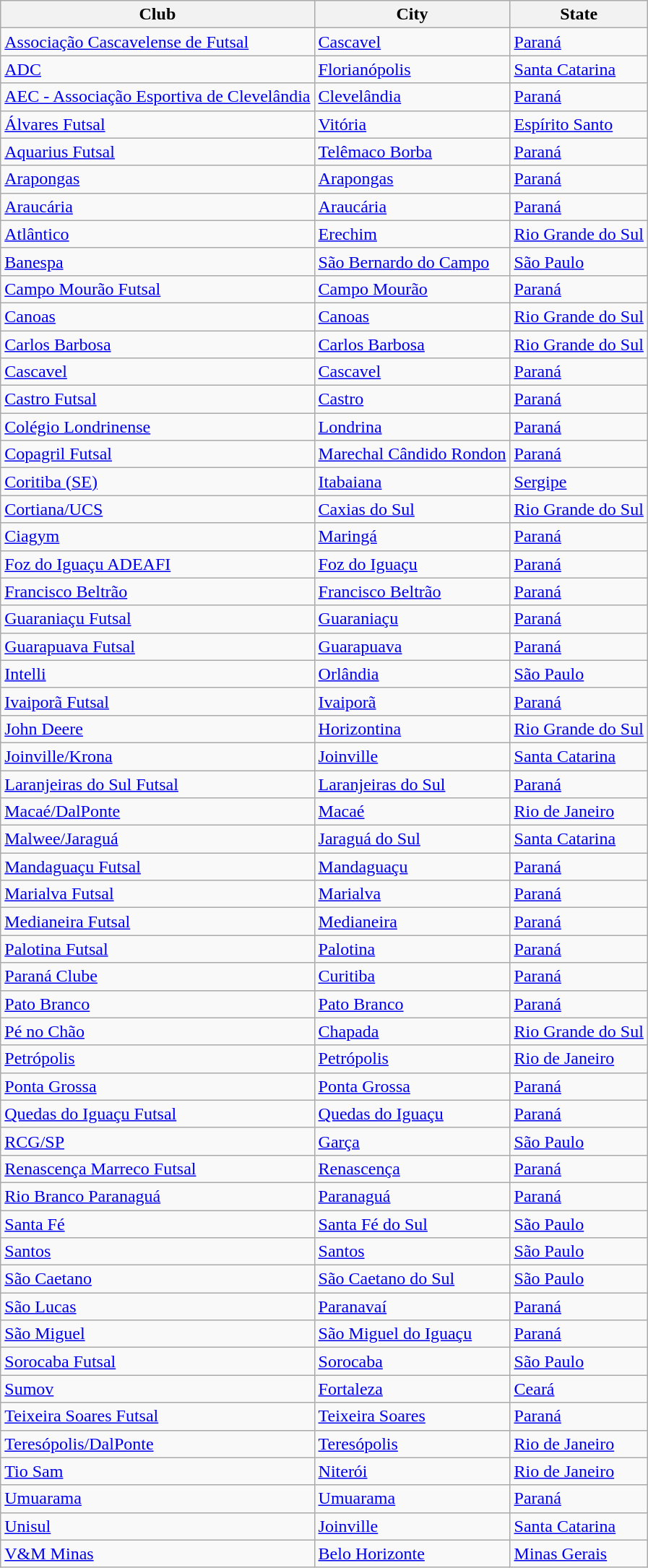<table class="wikitable sortable">
<tr>
<th>Club</th>
<th>City</th>
<th>State</th>
</tr>
<tr>
<td><a href='#'>Associação Cascavelense de Futsal</a></td>
<td><a href='#'>Cascavel</a></td>
<td><a href='#'>Paraná</a></td>
</tr>
<tr>
<td><a href='#'>ADC</a></td>
<td><a href='#'>Florianópolis</a></td>
<td><a href='#'>Santa Catarina</a></td>
</tr>
<tr>
<td><a href='#'>AEC - Associação Esportiva de Clevelândia</a></td>
<td><a href='#'>Clevelândia</a></td>
<td><a href='#'>Paraná</a></td>
</tr>
<tr>
<td><a href='#'>Álvares Futsal</a></td>
<td><a href='#'>Vitória</a></td>
<td><a href='#'>Espírito Santo</a></td>
</tr>
<tr>
<td><a href='#'>Aquarius Futsal</a></td>
<td><a href='#'>Telêmaco Borba</a></td>
<td><a href='#'>Paraná</a></td>
</tr>
<tr>
<td><a href='#'>Arapongas</a></td>
<td><a href='#'>Arapongas</a></td>
<td><a href='#'>Paraná</a></td>
</tr>
<tr>
<td><a href='#'>Araucária</a></td>
<td><a href='#'>Araucária</a></td>
<td><a href='#'>Paraná</a></td>
</tr>
<tr>
<td><a href='#'>Atlântico</a></td>
<td><a href='#'>Erechim</a></td>
<td><a href='#'>Rio Grande do Sul</a></td>
</tr>
<tr>
<td><a href='#'>Banespa</a></td>
<td><a href='#'>São Bernardo do Campo</a></td>
<td><a href='#'>São Paulo</a></td>
</tr>
<tr>
<td><a href='#'>Campo Mourão Futsal</a></td>
<td><a href='#'>Campo Mourão</a></td>
<td><a href='#'>Paraná</a></td>
</tr>
<tr>
<td><a href='#'>Canoas</a></td>
<td><a href='#'>Canoas</a></td>
<td><a href='#'>Rio Grande do Sul</a></td>
</tr>
<tr>
<td><a href='#'>Carlos Barbosa</a></td>
<td><a href='#'>Carlos Barbosa</a></td>
<td><a href='#'>Rio Grande do Sul</a></td>
</tr>
<tr>
<td><a href='#'>Cascavel</a></td>
<td><a href='#'>Cascavel</a></td>
<td><a href='#'>Paraná</a></td>
</tr>
<tr>
<td><a href='#'>Castro Futsal</a></td>
<td><a href='#'>Castro</a></td>
<td><a href='#'>Paraná</a></td>
</tr>
<tr>
<td><a href='#'>Colégio Londrinense</a></td>
<td><a href='#'>Londrina</a></td>
<td><a href='#'>Paraná</a></td>
</tr>
<tr>
<td><a href='#'>Copagril Futsal</a></td>
<td><a href='#'>Marechal Cândido Rondon</a></td>
<td><a href='#'>Paraná</a></td>
</tr>
<tr>
<td><a href='#'>Coritiba (SE)</a></td>
<td><a href='#'>Itabaiana</a></td>
<td><a href='#'>Sergipe</a></td>
</tr>
<tr>
<td><a href='#'>Cortiana/UCS</a></td>
<td><a href='#'>Caxias do Sul</a></td>
<td><a href='#'>Rio Grande do Sul</a></td>
</tr>
<tr>
<td><a href='#'>Ciagym</a></td>
<td><a href='#'>Maringá</a></td>
<td><a href='#'>Paraná</a></td>
</tr>
<tr>
<td><a href='#'>Foz do Iguaçu ADEAFI</a></td>
<td><a href='#'>Foz do Iguaçu</a></td>
<td><a href='#'>Paraná</a></td>
</tr>
<tr>
<td><a href='#'>Francisco Beltrão</a></td>
<td><a href='#'>Francisco Beltrão</a></td>
<td><a href='#'>Paraná</a></td>
</tr>
<tr>
<td><a href='#'>Guaraniaçu Futsal</a></td>
<td><a href='#'>Guaraniaçu</a></td>
<td><a href='#'>Paraná</a></td>
</tr>
<tr>
<td><a href='#'>Guarapuava Futsal</a></td>
<td><a href='#'>Guarapuava</a></td>
<td><a href='#'>Paraná</a></td>
</tr>
<tr>
<td><a href='#'>Intelli</a></td>
<td><a href='#'>Orlândia</a></td>
<td><a href='#'>São Paulo</a></td>
</tr>
<tr>
<td><a href='#'>Ivaiporã Futsal</a></td>
<td><a href='#'>Ivaiporã</a></td>
<td><a href='#'>Paraná</a></td>
</tr>
<tr>
<td><a href='#'>John Deere</a></td>
<td><a href='#'>Horizontina</a></td>
<td><a href='#'>Rio Grande do Sul</a></td>
</tr>
<tr>
<td><a href='#'>Joinville/Krona</a></td>
<td><a href='#'>Joinville</a></td>
<td><a href='#'>Santa Catarina</a></td>
</tr>
<tr>
<td><a href='#'>Laranjeiras do Sul Futsal</a></td>
<td><a href='#'>Laranjeiras do Sul</a></td>
<td><a href='#'>Paraná</a></td>
</tr>
<tr>
<td><a href='#'>Macaé/DalPonte</a></td>
<td><a href='#'>Macaé</a></td>
<td><a href='#'>Rio de Janeiro</a></td>
</tr>
<tr>
<td><a href='#'>Malwee/Jaraguá</a></td>
<td><a href='#'>Jaraguá do Sul</a></td>
<td><a href='#'>Santa Catarina</a></td>
</tr>
<tr>
<td><a href='#'>Mandaguaçu Futsal</a></td>
<td><a href='#'>Mandaguaçu</a></td>
<td><a href='#'>Paraná</a></td>
</tr>
<tr>
<td><a href='#'>Marialva Futsal</a></td>
<td><a href='#'>Marialva</a></td>
<td><a href='#'>Paraná</a></td>
</tr>
<tr>
<td><a href='#'>Medianeira Futsal</a></td>
<td><a href='#'>Medianeira</a></td>
<td><a href='#'>Paraná</a></td>
</tr>
<tr>
<td><a href='#'>Palotina Futsal</a></td>
<td><a href='#'>Palotina</a></td>
<td><a href='#'>Paraná</a></td>
</tr>
<tr>
<td><a href='#'>Paraná Clube</a></td>
<td><a href='#'>Curitiba</a></td>
<td><a href='#'>Paraná</a></td>
</tr>
<tr>
<td><a href='#'>Pato Branco</a></td>
<td><a href='#'>Pato Branco</a></td>
<td><a href='#'>Paraná</a></td>
</tr>
<tr>
<td><a href='#'>Pé no Chão</a></td>
<td><a href='#'>Chapada</a></td>
<td><a href='#'>Rio Grande do Sul</a></td>
</tr>
<tr>
<td><a href='#'>Petrópolis</a></td>
<td><a href='#'>Petrópolis</a></td>
<td><a href='#'>Rio de Janeiro</a></td>
</tr>
<tr>
<td><a href='#'>Ponta Grossa</a></td>
<td><a href='#'>Ponta Grossa</a></td>
<td><a href='#'>Paraná</a></td>
</tr>
<tr>
<td><a href='#'>Quedas do Iguaçu Futsal</a></td>
<td><a href='#'>Quedas do Iguaçu</a></td>
<td><a href='#'>Paraná</a></td>
</tr>
<tr>
<td><a href='#'>RCG/SP</a></td>
<td><a href='#'>Garça</a></td>
<td><a href='#'>São Paulo</a></td>
</tr>
<tr>
<td><a href='#'>Renascença Marreco Futsal</a></td>
<td><a href='#'>Renascença</a></td>
<td><a href='#'>Paraná</a></td>
</tr>
<tr>
<td><a href='#'>Rio Branco Paranaguá</a></td>
<td><a href='#'>Paranaguá</a></td>
<td><a href='#'>Paraná</a></td>
</tr>
<tr>
<td><a href='#'>Santa Fé</a></td>
<td><a href='#'>Santa Fé do Sul</a></td>
<td><a href='#'>São Paulo</a></td>
</tr>
<tr>
<td><a href='#'>Santos</a></td>
<td><a href='#'>Santos</a></td>
<td><a href='#'>São Paulo</a></td>
</tr>
<tr>
<td><a href='#'>São Caetano</a></td>
<td><a href='#'>São Caetano do Sul</a></td>
<td><a href='#'>São Paulo</a></td>
</tr>
<tr>
<td><a href='#'>São Lucas</a></td>
<td><a href='#'>Paranavaí</a></td>
<td><a href='#'>Paraná</a></td>
</tr>
<tr>
<td><a href='#'>São Miguel</a></td>
<td><a href='#'>São Miguel do Iguaçu</a></td>
<td><a href='#'>Paraná</a></td>
</tr>
<tr>
<td><a href='#'>Sorocaba Futsal</a></td>
<td><a href='#'>Sorocaba</a></td>
<td><a href='#'>São Paulo</a></td>
</tr>
<tr>
<td><a href='#'>Sumov</a></td>
<td><a href='#'>Fortaleza</a></td>
<td><a href='#'>Ceará</a></td>
</tr>
<tr>
<td><a href='#'>Teixeira Soares Futsal</a></td>
<td><a href='#'>Teixeira Soares</a></td>
<td><a href='#'>Paraná</a></td>
</tr>
<tr>
<td><a href='#'>Teresópolis/DalPonte</a></td>
<td><a href='#'>Teresópolis</a></td>
<td><a href='#'>Rio de Janeiro</a></td>
</tr>
<tr>
<td><a href='#'>Tio Sam</a></td>
<td><a href='#'>Niterói</a></td>
<td><a href='#'>Rio de Janeiro</a></td>
</tr>
<tr>
<td><a href='#'>Umuarama</a></td>
<td><a href='#'>Umuarama</a></td>
<td><a href='#'>Paraná</a></td>
</tr>
<tr>
<td><a href='#'>Unisul</a></td>
<td><a href='#'>Joinville</a></td>
<td><a href='#'>Santa Catarina</a></td>
</tr>
<tr>
<td><a href='#'>V&M Minas</a></td>
<td><a href='#'>Belo Horizonte</a></td>
<td><a href='#'>Minas Gerais</a></td>
</tr>
</table>
